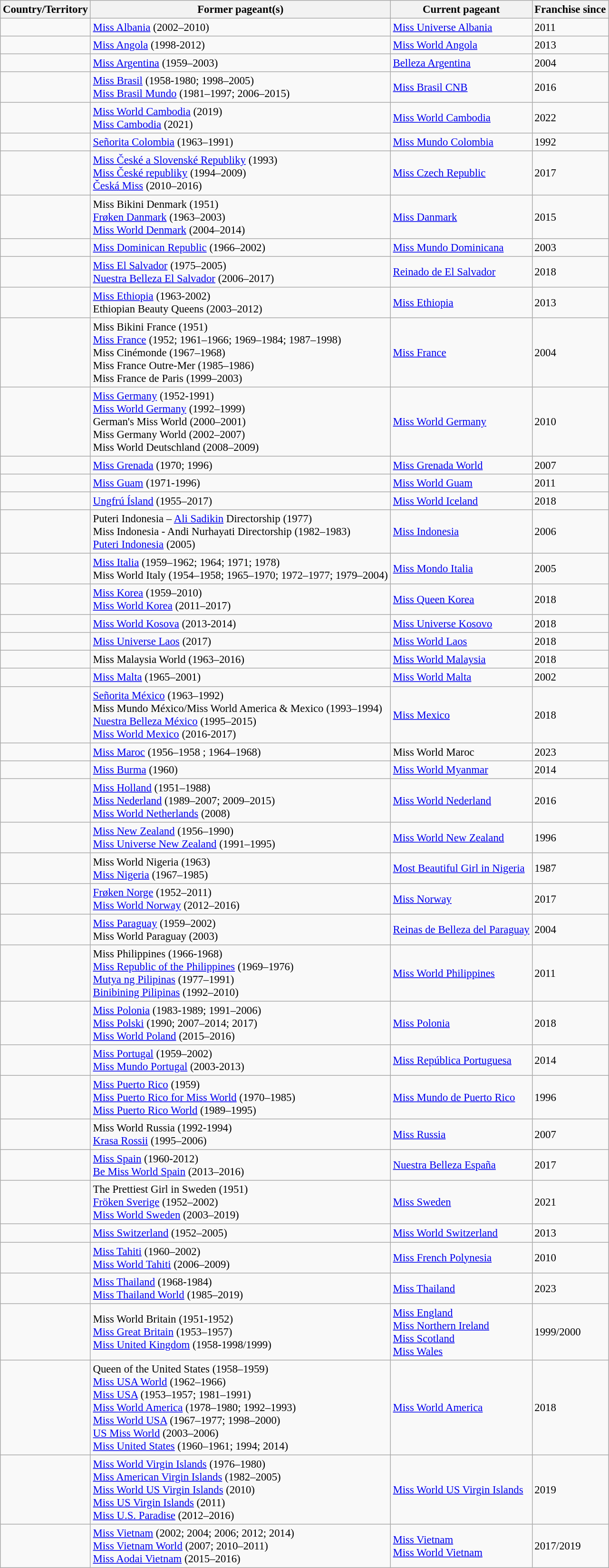<table class="wikitable sortable" style="font-size: 95%;">
<tr>
<th>Country/Territory</th>
<th>Former pageant(s)</th>
<th>Current pageant</th>
<th>Franchise since</th>
</tr>
<tr>
<td><strong></strong></td>
<td><a href='#'>Miss Albania</a> (2002–2010)</td>
<td><a href='#'>Miss Universe Albania</a></td>
<td>2011</td>
</tr>
<tr>
<td><strong></strong></td>
<td><a href='#'>Miss Angola</a> (1998-2012)</td>
<td><a href='#'>Miss World Angola</a></td>
<td>2013</td>
</tr>
<tr>
<td><strong></strong></td>
<td><a href='#'>Miss Argentina</a> (1959–2003)</td>
<td><a href='#'>Belleza Argentina</a></td>
<td>2004</td>
</tr>
<tr>
<td><strong></strong></td>
<td><a href='#'>Miss Brasil</a> (1958-1980; 1998–2005)<br><a href='#'>Miss Brasil Mundo</a> (1981–1997; 2006–2015)</td>
<td><a href='#'>Miss Brasil CNB</a></td>
<td>2016</td>
</tr>
<tr>
<td><strong></strong></td>
<td><a href='#'>Miss World Cambodia</a> (2019)<br><a href='#'>Miss Cambodia</a> (2021)</td>
<td><a href='#'>Miss World Cambodia</a></td>
<td>2022</td>
</tr>
<tr>
<td><strong></strong></td>
<td><a href='#'>Señorita Colombia</a> (1963–1991)</td>
<td><a href='#'>Miss Mundo Colombia</a></td>
<td>1992</td>
</tr>
<tr>
<td><strong></strong></td>
<td><a href='#'>Miss České a Slovenské Republiky</a> (1993)<br><a href='#'>Miss České republiky</a> (1994–2009)<br><a href='#'>Česká Miss</a> (2010–2016)</td>
<td><a href='#'>Miss Czech Republic</a></td>
<td>2017</td>
</tr>
<tr>
<td><strong></strong></td>
<td>Miss Bikini Denmark (1951)<br><a href='#'>Frøken Danmark</a> (1963–2003)<br><a href='#'>Miss World Denmark</a> (2004–2014)</td>
<td><a href='#'>Miss Danmark</a></td>
<td>2015</td>
</tr>
<tr>
<td><strong></strong></td>
<td><a href='#'>Miss Dominican Republic</a> (1966–2002)</td>
<td><a href='#'>Miss Mundo Dominicana</a></td>
<td>2003</td>
</tr>
<tr>
<td><strong></strong></td>
<td><a href='#'>Miss El Salvador</a> (1975–2005)<br><a href='#'>Nuestra Belleza El Salvador</a> (2006–2017)</td>
<td><a href='#'>Reinado de El Salvador</a></td>
<td>2018</td>
</tr>
<tr>
<td><strong></strong></td>
<td><a href='#'>Miss Ethiopia</a> (1963-2002)<br>Ethiopian Beauty Queens (2003–2012)</td>
<td><a href='#'>Miss Ethiopia</a></td>
<td>2013</td>
</tr>
<tr>
<td><strong></strong></td>
<td>Miss Bikini France (1951)<br><a href='#'>Miss France</a> (1952; 1961–1966; 1969–1984; 1987–1998)<br>Miss Cinémonde (1967–1968)<br>Miss France Outre-Mer (1985–1986)<br>Miss France de Paris (1999–2003)</td>
<td><a href='#'>Miss France</a></td>
<td>2004</td>
</tr>
<tr>
<td><strong></strong></td>
<td><a href='#'>Miss Germany</a> (1952-1991)<br><a href='#'>Miss World Germany</a> (1992–1999)<br>German's Miss World (2000–2001)<br> Miss Germany World (2002–2007)<br>Miss World Deutschland (2008–2009)</td>
<td><a href='#'>Miss World Germany</a></td>
<td>2010</td>
</tr>
<tr>
<td><strong></strong></td>
<td><a href='#'>Miss Grenada</a> (1970; 1996)</td>
<td><a href='#'>Miss Grenada World</a></td>
<td>2007</td>
</tr>
<tr>
<td><strong></strong></td>
<td><a href='#'>Miss Guam</a> (1971-1996)</td>
<td><a href='#'>Miss World Guam</a></td>
<td>2011</td>
</tr>
<tr>
<td><strong></strong></td>
<td><a href='#'>Ungfrú Ísland</a> (1955–2017)</td>
<td><a href='#'>Miss World Iceland</a></td>
<td>2018</td>
</tr>
<tr>
<td><strong></strong></td>
<td>Puteri Indonesia – <a href='#'>Ali Sadikin</a> Directorship (1977)<br>Miss Indonesia - Andi Nurhayati Directorship (1982–1983)<br><a href='#'>Puteri Indonesia</a> (2005)</td>
<td><a href='#'>Miss Indonesia</a></td>
<td>2006</td>
</tr>
<tr>
<td><strong></strong></td>
<td><a href='#'>Miss Italia</a> (1959–1962; 1964; 1971; 1978)<br>Miss World Italy (1954–1958; 1965–1970; 1972–1977; 1979–2004)</td>
<td><a href='#'>Miss Mondo Italia</a></td>
<td>2005</td>
</tr>
<tr>
<td><strong></strong></td>
<td><a href='#'>Miss Korea</a> (1959–2010)<br><a href='#'>Miss World Korea</a> (2011–2017)</td>
<td><a href='#'>Miss Queen Korea</a></td>
<td>2018</td>
</tr>
<tr>
<td><strong></strong></td>
<td><a href='#'>Miss World Kosova</a> (2013-2014)</td>
<td><a href='#'>Miss Universe Kosovo</a></td>
<td>2018</td>
</tr>
<tr>
<td><strong></strong></td>
<td><a href='#'>Miss Universe Laos</a> (2017)</td>
<td><a href='#'>Miss World Laos</a></td>
<td>2018</td>
</tr>
<tr>
<td><strong></strong></td>
<td>Miss Malaysia World (1963–2016)</td>
<td><a href='#'>Miss World Malaysia</a></td>
<td>2018</td>
</tr>
<tr>
<td><strong></strong></td>
<td><a href='#'>Miss Malta</a> (1965–2001)</td>
<td><a href='#'>Miss World Malta</a></td>
<td>2002</td>
</tr>
<tr>
<td><strong></strong></td>
<td><a href='#'>Señorita México</a> (1963–1992)<br>Miss Mundo México/Miss World America & Mexico (1993–1994)<br><a href='#'>Nuestra Belleza México</a> (1995–2015)<br><a href='#'>Miss World Mexico</a> (2016-2017)</td>
<td><a href='#'>Miss Mexico</a></td>
<td>2018</td>
</tr>
<tr>
<td><strong></strong></td>
<td><a href='#'>Miss Maroc</a> (1956–1958 ; 1964–1968)</td>
<td>Miss World Maroc</td>
<td>2023</td>
</tr>
<tr>
<td><strong></strong></td>
<td><a href='#'>Miss Burma</a> (1960)</td>
<td><a href='#'>Miss World Myanmar</a></td>
<td>2014</td>
</tr>
<tr>
<td><strong></strong></td>
<td><a href='#'>Miss Holland</a> (1951–1988)<br><a href='#'>Miss Nederland</a> (1989–2007; 2009–2015)<br><a href='#'>Miss World Netherlands</a> (2008)</td>
<td><a href='#'>Miss World Nederland</a></td>
<td>2016</td>
</tr>
<tr>
<td><strong></strong></td>
<td><a href='#'>Miss New Zealand</a> (1956–1990)<br><a href='#'>Miss Universe New Zealand</a> (1991–1995)</td>
<td><a href='#'>Miss World New Zealand</a></td>
<td>1996</td>
</tr>
<tr>
<td><strong></strong></td>
<td>Miss World Nigeria (1963)<br><a href='#'>Miss Nigeria</a> (1967–1985)</td>
<td><a href='#'>Most Beautiful Girl in Nigeria</a></td>
<td>1987</td>
</tr>
<tr>
<td><strong></strong></td>
<td><a href='#'>Frøken Norge</a> (1952–2011)<br><a href='#'>Miss World Norway</a> (2012–2016)</td>
<td><a href='#'>Miss Norway</a></td>
<td>2017</td>
</tr>
<tr>
<td><strong></strong></td>
<td><a href='#'>Miss Paraguay</a> (1959–2002)<br>Miss World Paraguay (2003)</td>
<td><a href='#'>Reinas de Belleza del Paraguay</a></td>
<td>2004</td>
</tr>
<tr>
<td><strong></strong></td>
<td>Miss Philippines (1966-1968)<br><a href='#'>Miss Republic of the Philippines</a> (1969–1976)<br><a href='#'>Mutya ng Pilipinas</a> (1977–1991)<br><a href='#'>Binibining Pilipinas</a> (1992–2010)</td>
<td><a href='#'>Miss World Philippines</a></td>
<td>2011</td>
</tr>
<tr>
<td><strong></strong></td>
<td><a href='#'>Miss Polonia</a> (1983-1989; 1991–2006)<br><a href='#'>Miss Polski</a> (1990; 2007–2014; 2017)<br><a href='#'>Miss World Poland</a> (2015–2016)</td>
<td><a href='#'>Miss Polonia</a></td>
<td>2018</td>
</tr>
<tr>
<td><strong></strong></td>
<td><a href='#'>Miss Portugal</a> (1959–2002)<br><a href='#'>Miss Mundo Portugal</a> (2003-2013)</td>
<td><a href='#'>Miss República Portuguesa</a></td>
<td>2014</td>
</tr>
<tr>
<td><strong></strong></td>
<td><a href='#'>Miss Puerto Rico</a> (1959)<br><a href='#'>Miss Puerto Rico for Miss World</a> (1970–1985)<br><a href='#'>Miss Puerto Rico World</a> (1989–1995)</td>
<td><a href='#'>Miss Mundo de Puerto Rico</a></td>
<td>1996</td>
</tr>
<tr>
<td><strong></strong></td>
<td>Miss World Russia (1992-1994)<br><a href='#'>Krasa Rossii</a> (1995–2006)</td>
<td><a href='#'>Miss Russia</a></td>
<td>2007</td>
</tr>
<tr>
<td><strong></strong></td>
<td><a href='#'>Miss Spain</a> (1960-2012)<br><a href='#'>Be Miss World Spain</a> (2013–2016)</td>
<td><a href='#'>Nuestra Belleza España</a></td>
<td>2017</td>
</tr>
<tr>
<td><strong></strong></td>
<td>The Prettiest Girl in Sweden (1951)<br><a href='#'>Fröken Sverige</a> (1952–2002)<br><a href='#'>Miss World Sweden</a> (2003–2019)</td>
<td><a href='#'>Miss Sweden</a></td>
<td>2021</td>
</tr>
<tr>
<td><strong></strong></td>
<td><a href='#'>Miss Switzerland</a> (1952–2005)</td>
<td><a href='#'>Miss World Switzerland</a></td>
<td>2013</td>
</tr>
<tr>
<td><strong></strong></td>
<td><a href='#'>Miss Tahiti</a> (1960–2002)<br><a href='#'>Miss World Tahiti</a> (2006–2009)</td>
<td><a href='#'>Miss French Polynesia</a></td>
<td>2010</td>
</tr>
<tr>
<td><strong></strong></td>
<td><a href='#'>Miss Thailand</a> (1968-1984)<br><a href='#'>Miss Thailand World</a> (1985–2019)</td>
<td><a href='#'>Miss Thailand</a></td>
<td>2023</td>
</tr>
<tr>
<td><strong></strong></td>
<td>Miss World Britain (1951-1952)<br><a href='#'>Miss Great Britain</a> (1953–1957)<br><a href='#'>Miss United Kingdom</a> (1958-1998/1999)</td>
<td><a href='#'>Miss England</a><br><a href='#'>Miss Northern Ireland</a><br><a href='#'>Miss Scotland</a><br><a href='#'>Miss Wales</a></td>
<td>1999/2000</td>
</tr>
<tr>
<td><strong></strong></td>
<td>Queen of the United States (1958–1959)<br><a href='#'>Miss USA World</a> (1962–1966)<br><a href='#'>Miss USA</a> (1953–1957; 1981–1991)<br><a href='#'>Miss World America</a> (1978–1980; 1992–1993)<br><a href='#'>Miss World USA</a> (1967–1977; 1998–2000)<br><a href='#'>US Miss World</a> (2003–2006)<br><a href='#'>Miss United States</a> (1960–1961; 1994; 2014)<br></td>
<td><a href='#'>Miss World America</a></td>
<td>2018</td>
</tr>
<tr>
<td><strong></strong></td>
<td><a href='#'>Miss World Virgin Islands</a> (1976–1980)<br><a href='#'>Miss American Virgin Islands</a> (1982–2005)<br><a href='#'>Miss World US Virgin Islands</a> (2010)<br><a href='#'>Miss US Virgin Islands</a> (2011)<br><a href='#'>Miss U.S. Paradise</a> (2012–2016)</td>
<td><a href='#'>Miss World US Virgin Islands</a></td>
<td>2019</td>
</tr>
<tr>
<td><strong></strong></td>
<td><a href='#'>Miss Vietnam</a> (2002; 2004; 2006; 2012; 2014)<br><a href='#'>Miss Vietnam World</a> (2007; 2010–2011)<br><a href='#'>Miss Aodai Vietnam</a> (2015–2016)</td>
<td><a href='#'>Miss Vietnam</a><br><a href='#'>Miss World Vietnam</a></td>
<td>2017/2019</td>
</tr>
</table>
